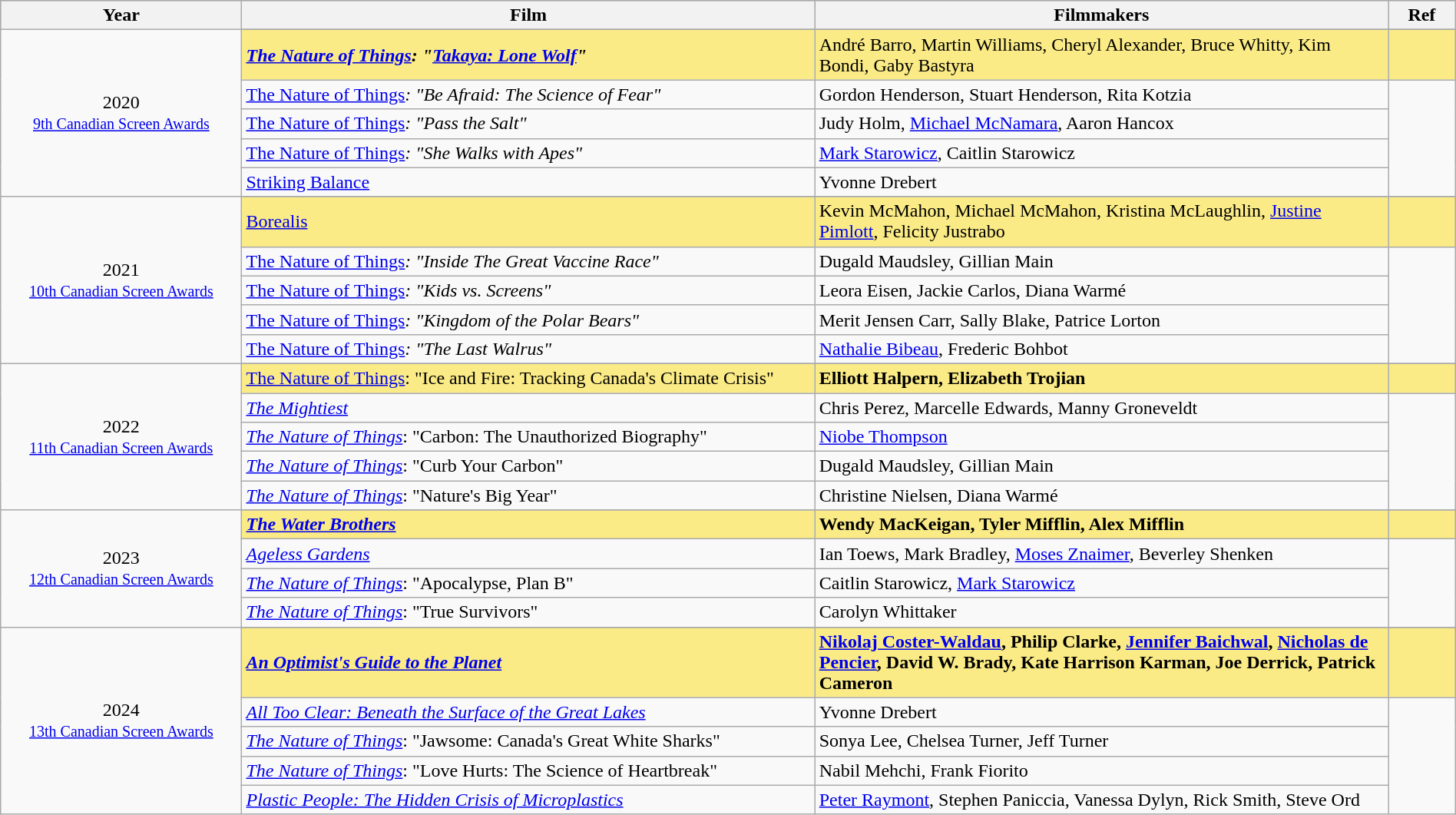<table class="wikitable" style="width:100%;">
<tr style="background:#bebebe;">
<th style="width:8%;">Year</th>
<th style="width:19%;">Film</th>
<th style="width:19%;">Filmmakers</th>
<th style="width:2%;">Ref</th>
</tr>
<tr>
<td rowspan="6" align="center">2020 <br> <small><a href='#'>9th Canadian Screen Awards</a></small></td>
</tr>
<tr style="background:#FAEB86;">
<td><strong><em><a href='#'>The Nature of Things</a><em>: "<a href='#'>Takaya: Lone Wolf</a>"<strong></td>
<td></strong>André Barro, Martin Williams, Cheryl Alexander, Bruce Whitty, Kim Bondi, Gaby Bastyra<strong></td>
<td></td>
</tr>
<tr>
<td></em><a href='#'>The Nature of Things</a><em>: "Be Afraid: The Science of Fear"</td>
<td>Gordon Henderson, Stuart Henderson, Rita Kotzia</td>
<td rowspan=4></td>
</tr>
<tr>
<td></em><a href='#'>The Nature of Things</a><em>: "Pass the Salt"</td>
<td>Judy Holm, <a href='#'>Michael McNamara</a>, Aaron Hancox</td>
</tr>
<tr>
<td></em><a href='#'>The Nature of Things</a><em>: "She Walks with Apes"</td>
<td><a href='#'>Mark Starowicz</a>, Caitlin Starowicz</td>
</tr>
<tr>
<td></em><a href='#'>Striking Balance</a><em></td>
<td>Yvonne Drebert</td>
</tr>
<tr>
<td rowspan="6" align="center">2021<br> <small><a href='#'>10th Canadian Screen Awards</a></small></td>
</tr>
<tr style="background:#FAEB86;">
<td></em></strong><a href='#'>Borealis</a><strong><em></td>
<td></strong>Kevin McMahon, Michael McMahon, Kristina McLaughlin, <a href='#'>Justine Pimlott</a>, Felicity Justrabo<strong></td>
<td></td>
</tr>
<tr>
<td></em><a href='#'>The Nature of Things</a><em>: "Inside The Great Vaccine Race"</td>
<td>Dugald Maudsley, Gillian Main</td>
<td rowspan=4></td>
</tr>
<tr>
<td></em><a href='#'>The Nature of Things</a><em>: "Kids vs. Screens"</td>
<td>Leora Eisen, Jackie Carlos, Diana Warmé</td>
</tr>
<tr>
<td></em><a href='#'>The Nature of Things</a><em>: "Kingdom of the Polar Bears"</td>
<td>Merit Jensen Carr, Sally Blake, Patrice Lorton</td>
</tr>
<tr>
<td></em><a href='#'>The Nature of Things</a><em>: "The Last Walrus"</td>
<td><a href='#'>Nathalie Bibeau</a>, Frederic Bohbot</td>
</tr>
<tr>
<td rowspan="6" align="center">2022<br> <small><a href='#'>11th Canadian Screen Awards</a></small></td>
</tr>
<tr style="background:#FAEB86;">
<td></em></strong><a href='#'>The Nature of Things</a></em>: "Ice and Fire: Tracking Canada's Climate Crisis"</strong></td>
<td><strong>Elliott Halpern, Elizabeth Trojian</strong></td>
<td></td>
</tr>
<tr>
<td><em><a href='#'>The Mightiest</a></em></td>
<td>Chris Perez, Marcelle Edwards, Manny Groneveldt</td>
<td rowspan=4></td>
</tr>
<tr>
<td><em><a href='#'>The Nature of Things</a></em>: "Carbon: The Unauthorized Biography"</td>
<td><a href='#'>Niobe Thompson</a></td>
</tr>
<tr>
<td><em><a href='#'>The Nature of Things</a></em>: "Curb Your Carbon"</td>
<td>Dugald Maudsley, Gillian Main</td>
</tr>
<tr>
<td><em><a href='#'>The Nature of Things</a></em>: "Nature's Big Year"</td>
<td>Christine Nielsen, Diana Warmé</td>
</tr>
<tr>
<td rowspan="5" align="center">2023<br> <small><a href='#'>12th Canadian Screen Awards</a></small></td>
</tr>
<tr style="background:#FAEB86;">
<td><strong><em><a href='#'>The Water Brothers</a></em></strong></td>
<td><strong>Wendy MacKeigan, Tyler Mifflin, Alex Mifflin</strong></td>
<td></td>
</tr>
<tr>
<td><em><a href='#'>Ageless Gardens</a></em></td>
<td>Ian Toews, Mark Bradley, <a href='#'>Moses Znaimer</a>, Beverley Shenken</td>
<td rowspan=3></td>
</tr>
<tr>
<td><em><a href='#'>The Nature of Things</a></em>: "Apocalypse, Plan B"</td>
<td>Caitlin Starowicz, <a href='#'>Mark Starowicz</a></td>
</tr>
<tr>
<td><em><a href='#'>The Nature of Things</a></em>: "True Survivors"</td>
<td>Carolyn Whittaker</td>
</tr>
<tr>
<td rowspan="6" align="center">2024<br> <small><a href='#'>13th Canadian Screen Awards</a></small></td>
</tr>
<tr style="background:#FAEB86;">
<td><strong><em><a href='#'>An Optimist's Guide to the Planet</a></em></strong></td>
<td><strong><a href='#'>Nikolaj Coster-Waldau</a>, Philip Clarke, <a href='#'>Jennifer Baichwal</a>, <a href='#'>Nicholas de Pencier</a>, David W. Brady, Kate Harrison Karman, Joe Derrick, Patrick Cameron</strong></td>
<td></td>
</tr>
<tr>
<td><em><a href='#'>All Too Clear: Beneath the Surface of the Great Lakes</a></em></td>
<td>Yvonne Drebert</td>
<td rowspan=4></td>
</tr>
<tr>
<td><em><a href='#'>The Nature of Things</a></em>: "Jawsome: Canada's Great White Sharks"</td>
<td>Sonya Lee, Chelsea Turner, Jeff Turner</td>
</tr>
<tr>
<td><em><a href='#'>The Nature of Things</a></em>: "Love Hurts: The Science of Heartbreak"</td>
<td>Nabil Mehchi, Frank Fiorito</td>
</tr>
<tr>
<td><em><a href='#'>Plastic People: The Hidden Crisis of Microplastics</a></em></td>
<td><a href='#'>Peter Raymont</a>, Stephen Paniccia, Vanessa Dylyn, Rick Smith, Steve Ord</td>
</tr>
</table>
